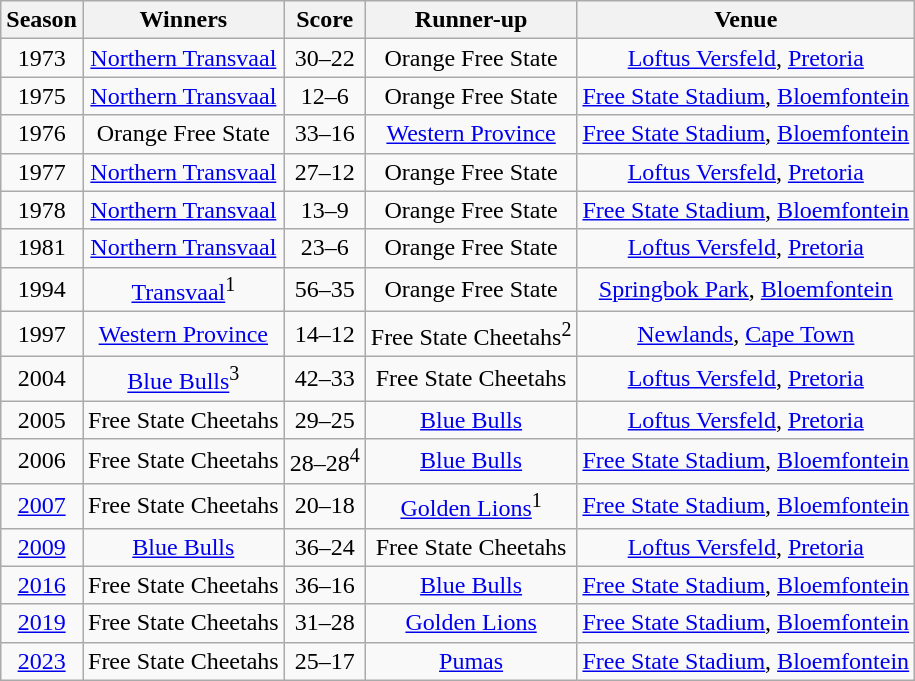<table class="wikitable" style="text-align:center">
<tr>
<th>Season</th>
<th>Winners</th>
<th>Score</th>
<th>Runner-up</th>
<th>Venue</th>
</tr>
<tr>
<td>1973</td>
<td><a href='#'>Northern Transvaal</a></td>
<td>30–22</td>
<td>Orange Free State</td>
<td><a href='#'>Loftus Versfeld</a>, <a href='#'>Pretoria</a></td>
</tr>
<tr>
<td>1975</td>
<td><a href='#'>Northern Transvaal</a></td>
<td>12–6</td>
<td>Orange Free State</td>
<td><a href='#'>Free State Stadium</a>, <a href='#'>Bloemfontein</a></td>
</tr>
<tr>
<td>1976</td>
<td>Orange Free State</td>
<td>33–16</td>
<td><a href='#'>Western Province</a></td>
<td><a href='#'>Free State Stadium</a>, <a href='#'>Bloemfontein</a></td>
</tr>
<tr>
<td>1977</td>
<td><a href='#'>Northern Transvaal</a></td>
<td>27–12</td>
<td>Orange Free State</td>
<td><a href='#'>Loftus Versfeld</a>, <a href='#'>Pretoria</a></td>
</tr>
<tr>
<td>1978</td>
<td><a href='#'>Northern Transvaal</a></td>
<td>13–9</td>
<td>Orange Free State</td>
<td><a href='#'>Free State Stadium</a>, <a href='#'>Bloemfontein</a></td>
</tr>
<tr>
<td>1981</td>
<td><a href='#'>Northern Transvaal</a></td>
<td>23–6</td>
<td>Orange Free State</td>
<td><a href='#'>Loftus Versfeld</a>, <a href='#'>Pretoria</a></td>
</tr>
<tr>
<td>1994</td>
<td><a href='#'>Transvaal</a><sup>1</sup></td>
<td>56–35</td>
<td>Orange Free State</td>
<td><a href='#'>Springbok Park</a>, <a href='#'>Bloemfontein</a></td>
</tr>
<tr>
<td>1997</td>
<td><a href='#'>Western Province</a></td>
<td>14–12</td>
<td>Free State Cheetahs<sup>2</sup></td>
<td><a href='#'>Newlands</a>, <a href='#'>Cape Town</a></td>
</tr>
<tr>
<td>2004</td>
<td><a href='#'>Blue Bulls</a><sup>3</sup></td>
<td>42–33</td>
<td>Free State Cheetahs</td>
<td><a href='#'>Loftus Versfeld</a>, <a href='#'>Pretoria</a></td>
</tr>
<tr>
<td>2005</td>
<td>Free State Cheetahs</td>
<td>29–25</td>
<td><a href='#'>Blue Bulls</a></td>
<td><a href='#'>Loftus Versfeld</a>, <a href='#'>Pretoria</a></td>
</tr>
<tr>
<td>2006</td>
<td>Free State Cheetahs</td>
<td>28–28<sup>4</sup></td>
<td><a href='#'>Blue Bulls</a></td>
<td><a href='#'>Free State Stadium</a>, <a href='#'>Bloemfontein</a></td>
</tr>
<tr>
<td><a href='#'>2007</a></td>
<td>Free State Cheetahs</td>
<td>20–18</td>
<td><a href='#'>Golden Lions</a><sup>1</sup></td>
<td><a href='#'>Free State Stadium</a>, <a href='#'>Bloemfontein</a></td>
</tr>
<tr>
<td><a href='#'>2009</a></td>
<td><a href='#'>Blue Bulls</a></td>
<td>36–24</td>
<td>Free State Cheetahs</td>
<td><a href='#'>Loftus Versfeld</a>, <a href='#'>Pretoria</a></td>
</tr>
<tr>
<td><a href='#'>2016</a></td>
<td>Free State Cheetahs</td>
<td>36–16</td>
<td><a href='#'>Blue Bulls</a></td>
<td><a href='#'>Free State Stadium</a>, <a href='#'>Bloemfontein</a></td>
</tr>
<tr>
<td><a href='#'>2019</a></td>
<td>Free State Cheetahs</td>
<td>31–28</td>
<td><a href='#'>Golden Lions</a></td>
<td><a href='#'>Free State Stadium</a>, <a href='#'>Bloemfontein</a></td>
</tr>
<tr>
<td><a href='#'>2023</a></td>
<td>Free State Cheetahs</td>
<td>25–17</td>
<td><a href='#'>Pumas</a></td>
<td><a href='#'>Free State Stadium</a>, <a href='#'>Bloemfontein</a></td>
</tr>
</table>
